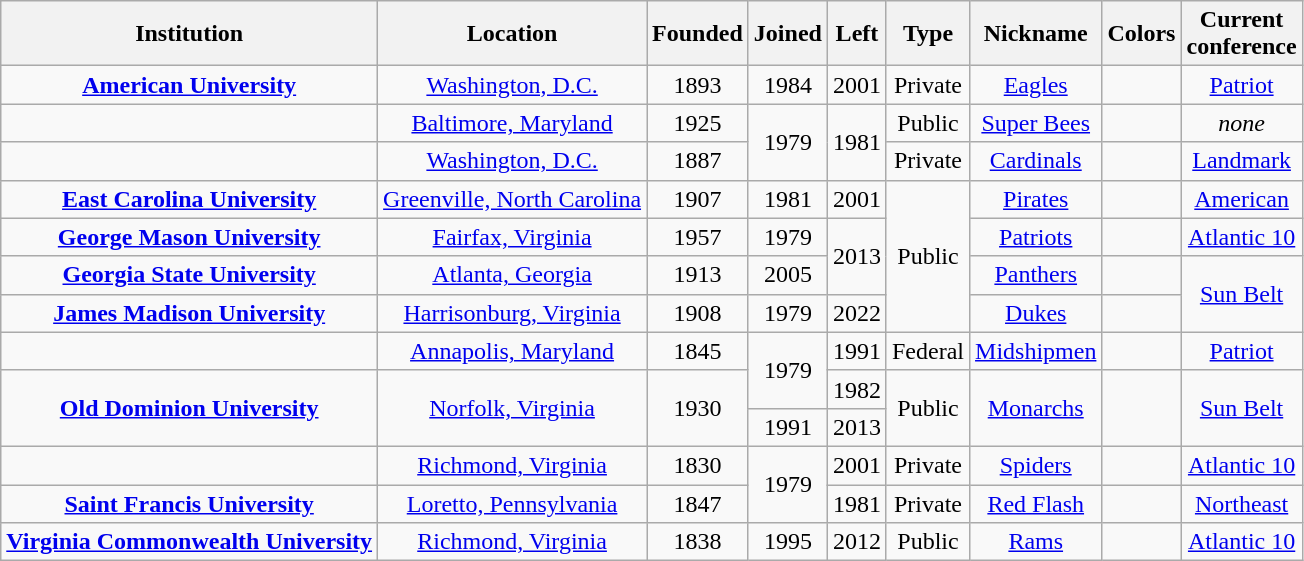<table class="wikitable sortable" style="text-align:center">
<tr>
<th>Institution</th>
<th>Location</th>
<th>Founded</th>
<th>Joined</th>
<th>Left</th>
<th>Type</th>
<th>Nickname</th>
<th>Colors</th>
<th>Current<br>conference</th>
</tr>
<tr>
<td><strong><a href='#'>American University</a></strong></td>
<td><a href='#'>Washington, D.C.</a></td>
<td>1893</td>
<td>1984</td>
<td>2001</td>
<td>Private</td>
<td><a href='#'>Eagles</a></td>
<td></td>
<td><a href='#'>Patriot</a></td>
</tr>
<tr>
<td></td>
<td><a href='#'>Baltimore, Maryland</a></td>
<td>1925</td>
<td rowspan="2">1979</td>
<td rowspan="2">1981</td>
<td>Public</td>
<td><a href='#'>Super Bees</a></td>
<td></td>
<td><em>none</em></td>
</tr>
<tr>
<td></td>
<td><a href='#'>Washington, D.C.</a></td>
<td>1887</td>
<td>Private<br></td>
<td><a href='#'>Cardinals</a></td>
<td></td>
<td><a href='#'>Landmark</a></td>
</tr>
<tr>
<td><strong><a href='#'>East Carolina University</a></strong></td>
<td><a href='#'>Greenville, North Carolina</a></td>
<td>1907</td>
<td>1981</td>
<td>2001</td>
<td rowspan="4">Public</td>
<td><a href='#'>Pirates</a></td>
<td></td>
<td><a href='#'>American</a></td>
</tr>
<tr>
<td><strong><a href='#'>George Mason University</a></strong></td>
<td><a href='#'>Fairfax, Virginia</a></td>
<td>1957</td>
<td>1979</td>
<td rowspan="2">2013</td>
<td><a href='#'>Patriots</a></td>
<td></td>
<td><a href='#'>Atlantic 10</a></td>
</tr>
<tr>
<td><strong><a href='#'>Georgia State University</a></strong></td>
<td><a href='#'>Atlanta, Georgia</a></td>
<td>1913</td>
<td>2005</td>
<td><a href='#'>Panthers</a></td>
<td></td>
<td rowspan=2><a href='#'>Sun Belt</a></td>
</tr>
<tr>
<td><strong><a href='#'>James Madison University</a></strong></td>
<td><a href='#'>Harrisonburg, Virginia</a></td>
<td>1908</td>
<td>1979</td>
<td>2022</td>
<td><a href='#'>Dukes</a></td>
<td></td>
</tr>
<tr>
<td></td>
<td><a href='#'>Annapolis, Maryland</a></td>
<td>1845</td>
<td rowspan="2">1979</td>
<td>1991</td>
<td>Federal<br></td>
<td><a href='#'>Midshipmen</a></td>
<td></td>
<td><a href='#'>Patriot</a></td>
</tr>
<tr>
<td rowspan="2"><strong><a href='#'>Old Dominion University</a></strong></td>
<td rowspan="2"><a href='#'>Norfolk, Virginia</a></td>
<td rowspan="2">1930</td>
<td>1982</td>
<td rowspan="2">Public</td>
<td rowspan="2"><a href='#'>Monarchs</a></td>
<td rowspan="2"></td>
<td rowspan="2"><a href='#'>Sun Belt</a></td>
</tr>
<tr>
<td>1991</td>
<td>2013</td>
</tr>
<tr>
<td></td>
<td><a href='#'>Richmond, Virginia</a></td>
<td>1830</td>
<td rowspan="2">1979</td>
<td>2001</td>
<td>Private</td>
<td><a href='#'>Spiders</a></td>
<td></td>
<td><a href='#'>Atlantic 10</a></td>
</tr>
<tr>
<td><strong><a href='#'>Saint Francis University</a></strong></td>
<td><a href='#'>Loretto, Pennsylvania</a></td>
<td>1847</td>
<td>1981</td>
<td>Private<br></td>
<td><a href='#'>Red Flash</a></td>
<td></td>
<td><a href='#'>Northeast</a></td>
</tr>
<tr>
<td><strong><a href='#'>Virginia Commonwealth University</a></strong></td>
<td><a href='#'>Richmond, Virginia</a></td>
<td>1838</td>
<td>1995</td>
<td>2012</td>
<td>Public</td>
<td><a href='#'>Rams</a></td>
<td></td>
<td><a href='#'>Atlantic 10</a></td>
</tr>
</table>
